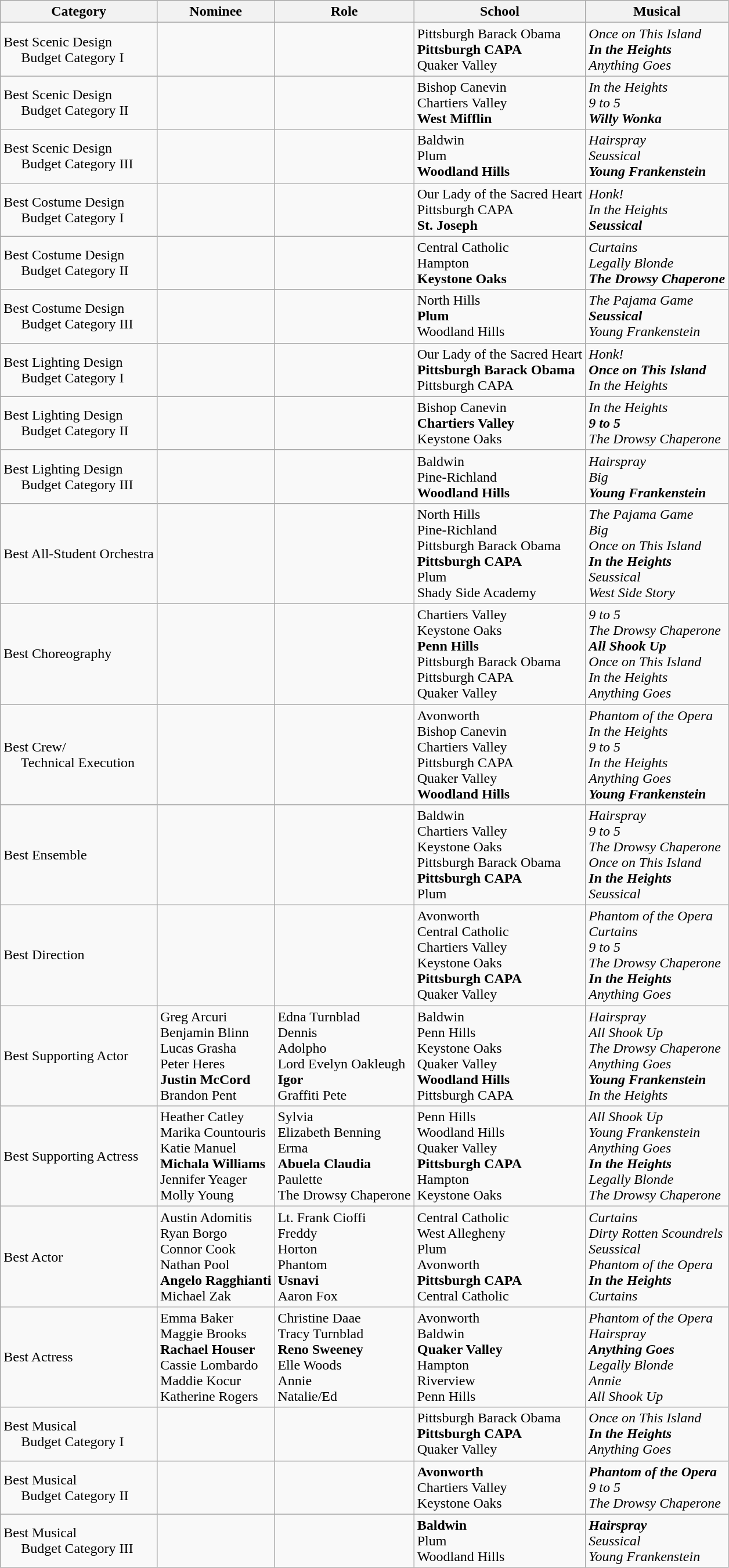<table class="wikitable">
<tr>
<th>Category</th>
<th>Nominee</th>
<th>Role</th>
<th>School</th>
<th>Musical</th>
</tr>
<tr>
<td>Best Scenic Design<br>     Budget Category I</td>
<td></td>
<td></td>
<td>Pittsburgh Barack Obama<br><strong>Pittsburgh CAPA</strong><br>Quaker Valley</td>
<td><em>Once on This Island</em><br><strong><em>In the Heights</em></strong><br><em>Anything Goes</em></td>
</tr>
<tr>
<td>Best Scenic Design<br>     Budget Category II</td>
<td></td>
<td></td>
<td>Bishop Canevin<br>Chartiers Valley<br><strong>West Mifflin</strong></td>
<td><em>In the Heights</em><br><em>9 to 5</em><br><strong><em>Willy Wonka</em></strong></td>
</tr>
<tr>
<td>Best Scenic Design<br>     Budget Category III</td>
<td></td>
<td></td>
<td>Baldwin<br>Plum<br><strong>Woodland Hills</strong></td>
<td><em>Hairspray</em><br><em>Seussical</em><br><strong><em>Young Frankenstein</em></strong></td>
</tr>
<tr>
<td>Best Costume Design<br>     Budget Category I</td>
<td></td>
<td></td>
<td>Our Lady of the Sacred Heart<br>Pittsburgh CAPA<br><strong>St. Joseph</strong></td>
<td><em>Honk!</em><br><em>In the Heights</em><br><strong><em>Seussical</em></strong></td>
</tr>
<tr>
<td>Best Costume Design<br>     Budget Category II</td>
<td></td>
<td></td>
<td>Central Catholic<br>Hampton<br><strong>Keystone Oaks</strong></td>
<td><em>Curtains</em><br><em>Legally Blonde</em><br><strong><em>The Drowsy Chaperone</em></strong></td>
</tr>
<tr>
<td>Best Costume Design<br>     Budget Category III</td>
<td></td>
<td></td>
<td>North Hills<br><strong>Plum</strong><br>Woodland Hills</td>
<td><em>The Pajama Game</em><br><strong><em>Seussical</em></strong><br><em>Young Frankenstein</em></td>
</tr>
<tr>
<td>Best Lighting Design<br>     Budget Category I</td>
<td></td>
<td></td>
<td>Our Lady of the Sacred Heart<br><strong>Pittsburgh Barack Obama</strong><br>Pittsburgh CAPA</td>
<td><em>Honk!</em><br><strong><em>Once on This Island</em></strong><br><em>In the Heights</em></td>
</tr>
<tr>
<td>Best Lighting Design<br>     Budget Category II</td>
<td></td>
<td></td>
<td>Bishop Canevin<br><strong>Chartiers Valley</strong><br>Keystone Oaks</td>
<td><em>In the Heights</em><br><strong><em>9 to 5</em></strong><br><em>The Drowsy Chaperone</em></td>
</tr>
<tr>
<td>Best Lighting Design<br>     Budget Category III</td>
<td></td>
<td></td>
<td>Baldwin<br>Pine-Richland<br><strong>Woodland Hills</strong></td>
<td><em>Hairspray</em><br><em>Big</em><br><strong><em>Young Frankenstein</em></strong></td>
</tr>
<tr>
<td>Best All-Student Orchestra</td>
<td></td>
<td></td>
<td>North Hills<br>Pine-Richland<br>Pittsburgh Barack Obama<br><strong>Pittsburgh CAPA</strong><br>Plum<br>Shady Side Academy</td>
<td><em>The Pajama Game</em><br><em>Big</em><br><em>Once on This Island</em><br><strong><em>In the Heights</em></strong><br><em>Seussical</em><br><em>West Side Story</em></td>
</tr>
<tr>
<td>Best Choreography</td>
<td></td>
<td></td>
<td>Chartiers Valley<br>Keystone Oaks<br><strong>Penn Hills</strong><br>Pittsburgh Barack Obama<br>Pittsburgh CAPA<br>Quaker Valley</td>
<td><em>9 to 5</em><br><em>The Drowsy Chaperone</em><br><strong><em>All Shook Up</em></strong><br><em>Once on This Island</em><br><em>In the Heights</em><br><em>Anything Goes</em></td>
</tr>
<tr>
<td>Best Crew/<br>     Technical Execution</td>
<td></td>
<td></td>
<td>Avonworth<br>Bishop Canevin<br>Chartiers Valley<br>Pittsburgh CAPA<br>Quaker Valley<br><strong>Woodland Hills</strong></td>
<td><em>Phantom of the Opera</em><br><em>In the Heights</em><br><em>9 to 5</em><br><em>In the Heights</em><br><em>Anything Goes</em><br><strong><em>Young Frankenstein</em></strong></td>
</tr>
<tr>
<td>Best Ensemble</td>
<td></td>
<td></td>
<td>Baldwin<br>Chartiers Valley<br>Keystone Oaks<br>Pittsburgh Barack Obama<br><strong>Pittsburgh CAPA</strong><br>Plum</td>
<td><em>Hairspray</em><br><em>9 to 5</em><br><em>The Drowsy Chaperone</em><br><em>Once on This Island</em><br><strong><em>In the Heights</em></strong><br><em>Seussical</em></td>
</tr>
<tr>
<td>Best Direction</td>
<td></td>
<td></td>
<td>Avonworth<br>Central Catholic<br>Chartiers Valley<br>Keystone Oaks<br><strong>Pittsburgh CAPA</strong><br>Quaker Valley</td>
<td><em>Phantom of the Opera</em><br><em>Curtains</em><br><em>9 to 5</em><br><em>The Drowsy Chaperone</em><br><strong><em>In the Heights</em></strong><br><em>Anything Goes</em></td>
</tr>
<tr>
<td>Best Supporting Actor</td>
<td>Greg Arcuri<br>Benjamin Blinn<br>Lucas Grasha<br>Peter Heres<br><strong>Justin McCord</strong><br>Brandon Pent</td>
<td>Edna Turnblad<br>Dennis<br>Adolpho<br>Lord Evelyn Oakleugh<br><strong>Igor</strong><br>Graffiti Pete</td>
<td>Baldwin<br>Penn Hills<br>Keystone Oaks<br>Quaker Valley<br><strong>Woodland Hills</strong><br>Pittsburgh CAPA</td>
<td><em>Hairspray</em><br><em>All Shook Up</em><br><em>The Drowsy Chaperone</em><br><em>Anything Goes</em><br><strong><em>Young Frankenstein</em></strong><br><em>In the Heights</em></td>
</tr>
<tr>
<td>Best Supporting Actress</td>
<td>Heather Catley<br>Marika Countouris<br>Katie Manuel<br><strong>Michala Williams</strong><br>Jennifer Yeager<br>Molly Young</td>
<td>Sylvia<br>Elizabeth Benning<br>Erma<br><strong>Abuela Claudia</strong><br>Paulette<br>The Drowsy Chaperone</td>
<td>Penn Hills<br>Woodland Hills<br>Quaker Valley<br><strong>Pittsburgh CAPA</strong><br>Hampton<br>Keystone Oaks</td>
<td><em>All Shook Up</em><br><em>Young Frankenstein</em><br><em>Anything Goes</em><br><strong><em>In the Heights</em></strong><br><em>Legally Blonde</em><br><em>The Drowsy Chaperone</em></td>
</tr>
<tr>
<td>Best Actor</td>
<td>Austin Adomitis<br>Ryan Borgo<br>Connor Cook<br>Nathan Pool<br><strong>Angelo Ragghianti</strong><br>Michael Zak</td>
<td>Lt. Frank Cioffi<br>Freddy<br>Horton<br>Phantom<br><strong>Usnavi</strong><br>Aaron Fox</td>
<td>Central Catholic<br>West Allegheny<br>Plum<br>Avonworth<br><strong>Pittsburgh CAPA</strong><br>Central Catholic</td>
<td><em>Curtains</em><br><em>Dirty Rotten Scoundrels</em><br><em>Seussical</em><br><em>Phantom of the Opera</em><br><strong><em>In the Heights</em></strong><br><em>Curtains</em></td>
</tr>
<tr>
<td>Best Actress</td>
<td>Emma Baker<br>Maggie Brooks<br><strong>Rachael Houser</strong><br>Cassie Lombardo<br>Maddie Kocur<br>Katherine Rogers</td>
<td>Christine Daae<br>Tracy Turnblad<br><strong>Reno Sweeney</strong><br>Elle Woods<br>Annie<br>Natalie/Ed</td>
<td>Avonworth<br>Baldwin<br><strong>Quaker Valley</strong><br>Hampton<br>Riverview<br>Penn Hills</td>
<td><em>Phantom of the Opera</em><br><em>Hairspray</em><br><strong><em>Anything Goes</em></strong><br><em>Legally Blonde</em><br><em>Annie</em><br><em>All Shook Up</em></td>
</tr>
<tr>
<td>Best Musical<br>     Budget Category I</td>
<td></td>
<td></td>
<td>Pittsburgh Barack Obama<br><strong>Pittsburgh CAPA</strong><br>Quaker Valley</td>
<td><em>Once on This Island</em><br><strong><em>In the Heights</em></strong><br><em>Anything Goes</em></td>
</tr>
<tr>
<td>Best Musical<br>     Budget Category II</td>
<td></td>
<td></td>
<td><strong>Avonworth</strong><br>Chartiers Valley<br>Keystone Oaks</td>
<td><strong><em>Phantom of the Opera</em></strong><br><em>9 to 5</em><br><em>The Drowsy Chaperone</em></td>
</tr>
<tr>
<td>Best Musical<br>     Budget Category III</td>
<td></td>
<td></td>
<td><strong>Baldwin</strong><br>Plum<br>Woodland Hills</td>
<td><strong><em>Hairspray</em></strong><br><em>Seussical</em><br><em>Young Frankenstein</em></td>
</tr>
</table>
